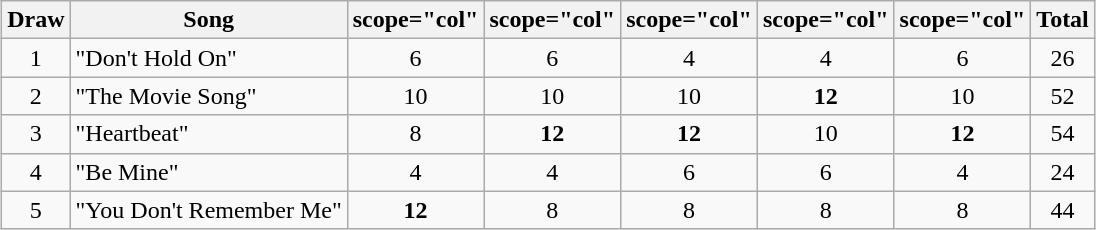<table class="wikitable collapsible" style="margin: 1em auto 1em auto; text-align:center;">
<tr>
<th>Draw</th>
<th>Song</th>
<th>scope="col" </th>
<th>scope="col" </th>
<th>scope="col" </th>
<th>scope="col" </th>
<th>scope="col" </th>
<th>Total</th>
</tr>
<tr>
<td>1</td>
<td align="left">"Don't Hold On"</td>
<td>6</td>
<td>6</td>
<td>4</td>
<td>4</td>
<td>6</td>
<td>26</td>
</tr>
<tr>
<td>2</td>
<td align="left">"The Movie Song"</td>
<td>10</td>
<td>10</td>
<td>10</td>
<td><strong>12</strong></td>
<td>10</td>
<td>52</td>
</tr>
<tr>
<td>3</td>
<td align="left">"Heartbeat"</td>
<td>8</td>
<td><strong>12</strong></td>
<td><strong>12</strong></td>
<td>10</td>
<td><strong>12</strong></td>
<td>54</td>
</tr>
<tr>
<td>4</td>
<td align="left">"Be Mine"</td>
<td>4</td>
<td>4</td>
<td>6</td>
<td>6</td>
<td>4</td>
<td>24</td>
</tr>
<tr>
<td>5</td>
<td align="left">"You Don't Remember Me"</td>
<td><strong>12</strong></td>
<td>8</td>
<td>8</td>
<td>8</td>
<td>8</td>
<td>44</td>
</tr>
</table>
